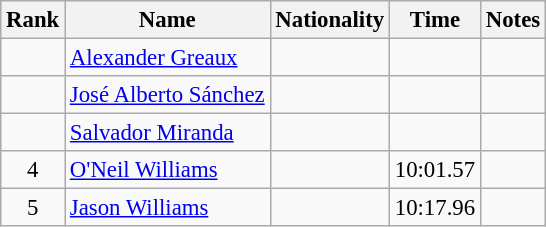<table class="wikitable sortable" style="text-align:center;font-size:95%">
<tr>
<th>Rank</th>
<th>Name</th>
<th>Nationality</th>
<th>Time</th>
<th>Notes</th>
</tr>
<tr>
<td></td>
<td align=left><a href='#'>Alexander Greaux</a></td>
<td align=left></td>
<td></td>
<td></td>
</tr>
<tr>
<td></td>
<td align=left><a href='#'>José Alberto Sánchez</a></td>
<td align=left></td>
<td></td>
<td></td>
</tr>
<tr>
<td></td>
<td align=left><a href='#'>Salvador Miranda</a></td>
<td align=left></td>
<td></td>
<td></td>
</tr>
<tr>
<td>4</td>
<td align=left><a href='#'>O'Neil Williams</a></td>
<td align=left></td>
<td>10:01.57</td>
<td></td>
</tr>
<tr>
<td>5</td>
<td align=left><a href='#'>Jason Williams</a></td>
<td align=left></td>
<td>10:17.96</td>
<td></td>
</tr>
</table>
